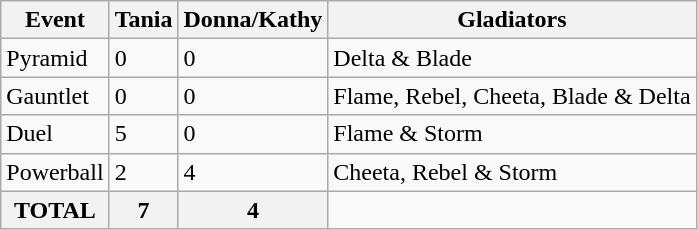<table class="wikitable">
<tr>
<th>Event</th>
<th>Tania</th>
<th>Donna/Kathy</th>
<th>Gladiators</th>
</tr>
<tr>
<td>Pyramid</td>
<td>0</td>
<td>0</td>
<td>Delta & Blade</td>
</tr>
<tr>
<td>Gauntlet</td>
<td>0</td>
<td>0</td>
<td>Flame, Rebel, Cheeta, Blade & Delta</td>
</tr>
<tr>
<td>Duel</td>
<td>5</td>
<td>0</td>
<td>Flame & Storm</td>
</tr>
<tr>
<td>Powerball</td>
<td>2</td>
<td>4</td>
<td>Cheeta, Rebel & Storm</td>
</tr>
<tr>
<th>TOTAL</th>
<th>7</th>
<th>4</th>
</tr>
</table>
